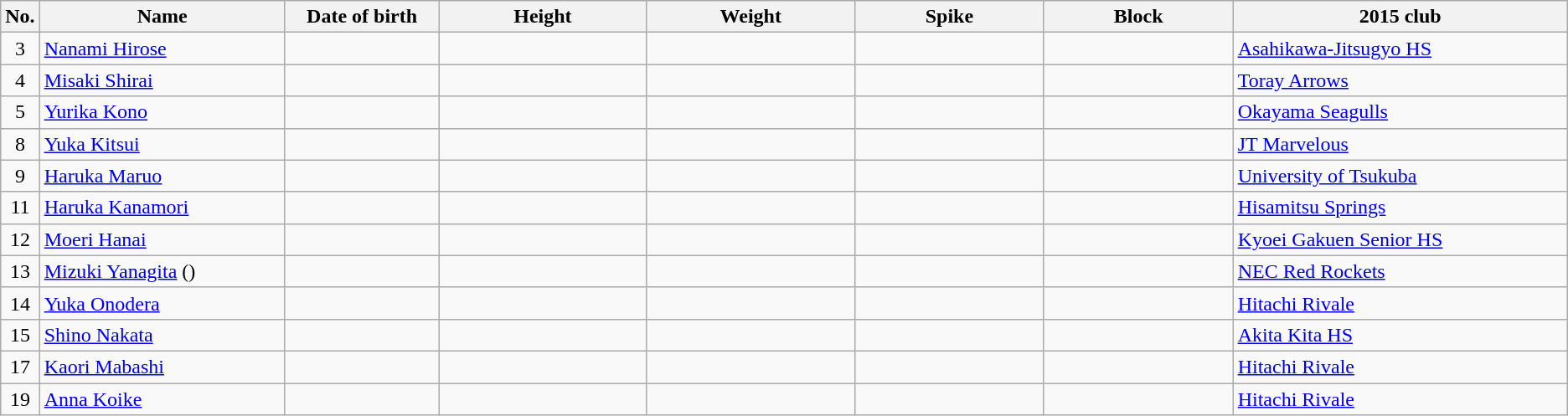<table class="wikitable sortable" style="text-align:center;">
<tr>
<th>No.</th>
<th style="width:13em">Name</th>
<th style="width:8em">Date of birth</th>
<th style="width:11em">Height</th>
<th style="width:11em">Weight</th>
<th style="width:10em">Spike</th>
<th style="width:10em">Block</th>
<th style="width:18em">2015 club</th>
</tr>
<tr>
<td>3</td>
<td align=left><a href='#'>Nanami Hirose</a></td>
<td align=right></td>
<td></td>
<td></td>
<td></td>
<td></td>
<td align=left> <a href='#'>Asahikawa-Jitsugyo HS</a></td>
</tr>
<tr>
<td>4</td>
<td align=left><a href='#'>Misaki Shirai</a></td>
<td align=right></td>
<td></td>
<td></td>
<td></td>
<td></td>
<td align=left> <a href='#'>Toray Arrows</a></td>
</tr>
<tr>
<td>5</td>
<td align=left><a href='#'>Yurika Kono</a></td>
<td align=right></td>
<td></td>
<td></td>
<td></td>
<td></td>
<td align=left> <a href='#'>Okayama Seagulls</a></td>
</tr>
<tr>
<td>8</td>
<td align=left><a href='#'>Yuka Kitsui</a></td>
<td align=right></td>
<td></td>
<td></td>
<td></td>
<td></td>
<td align=left> <a href='#'>JT Marvelous</a></td>
</tr>
<tr>
<td>9</td>
<td align=left><a href='#'>Haruka Maruo</a></td>
<td align=right></td>
<td></td>
<td></td>
<td></td>
<td></td>
<td align=left> <a href='#'>University of Tsukuba</a></td>
</tr>
<tr>
<td>11</td>
<td align=left><a href='#'>Haruka Kanamori</a></td>
<td align=right></td>
<td></td>
<td></td>
<td></td>
<td></td>
<td align=left> <a href='#'>Hisamitsu Springs</a></td>
</tr>
<tr>
<td>12</td>
<td align=left><a href='#'>Moeri Hanai</a></td>
<td align=right></td>
<td></td>
<td></td>
<td></td>
<td></td>
<td align=left> <a href='#'>Kyoei Gakuen Senior HS</a></td>
</tr>
<tr>
<td>13</td>
<td align=left><a href='#'>Mizuki Yanagita</a> ()</td>
<td align=right></td>
<td></td>
<td></td>
<td></td>
<td></td>
<td align=left> <a href='#'>NEC Red Rockets</a></td>
</tr>
<tr>
<td>14</td>
<td align=left><a href='#'>Yuka Onodera</a></td>
<td align=right></td>
<td></td>
<td></td>
<td></td>
<td></td>
<td align=left> <a href='#'>Hitachi Rivale</a></td>
</tr>
<tr>
<td>15</td>
<td align=left><a href='#'>Shino Nakata</a></td>
<td align=right></td>
<td></td>
<td></td>
<td></td>
<td></td>
<td align=left> <a href='#'>Akita Kita HS</a></td>
</tr>
<tr>
<td>17</td>
<td align=left><a href='#'>Kaori Mabashi</a></td>
<td align=right></td>
<td></td>
<td></td>
<td></td>
<td></td>
<td align=left> <a href='#'>Hitachi Rivale</a></td>
</tr>
<tr>
<td>19</td>
<td align=left><a href='#'>Anna Koike</a></td>
<td align=right></td>
<td></td>
<td></td>
<td></td>
<td></td>
<td align=left> <a href='#'>Hitachi Rivale</a></td>
</tr>
</table>
